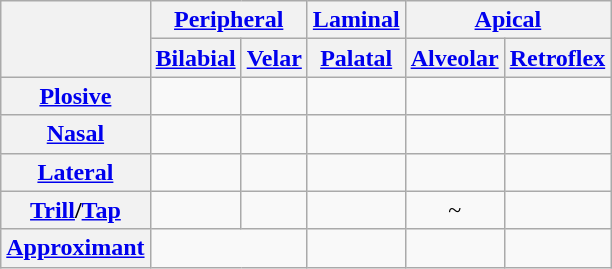<table class="wikitable" style="text-align:center;">
<tr>
<th rowspan="2"></th>
<th colspan="2"><a href='#'>Peripheral</a></th>
<th><a href='#'>Laminal</a></th>
<th colspan="2"><a href='#'>Apical</a></th>
</tr>
<tr>
<th><a href='#'>Bilabial</a></th>
<th><a href='#'>Velar</a></th>
<th><a href='#'>Palatal</a></th>
<th><a href='#'>Alveolar</a></th>
<th><a href='#'>Retroflex</a></th>
</tr>
<tr>
<th><a href='#'>Plosive</a></th>
<td></td>
<td></td>
<td></td>
<td></td>
<td></td>
</tr>
<tr>
<th><a href='#'>Nasal</a></th>
<td></td>
<td></td>
<td></td>
<td></td>
<td></td>
</tr>
<tr>
<th><a href='#'>Lateral</a></th>
<td></td>
<td></td>
<td></td>
<td></td>
<td></td>
</tr>
<tr>
<th><a href='#'>Trill</a>/<a href='#'>Tap</a></th>
<td></td>
<td></td>
<td></td>
<td> ~ </td>
<td></td>
</tr>
<tr>
<th><a href='#'>Approximant</a></th>
<td colspan=2></td>
<td></td>
<td></td>
<td></td>
</tr>
</table>
